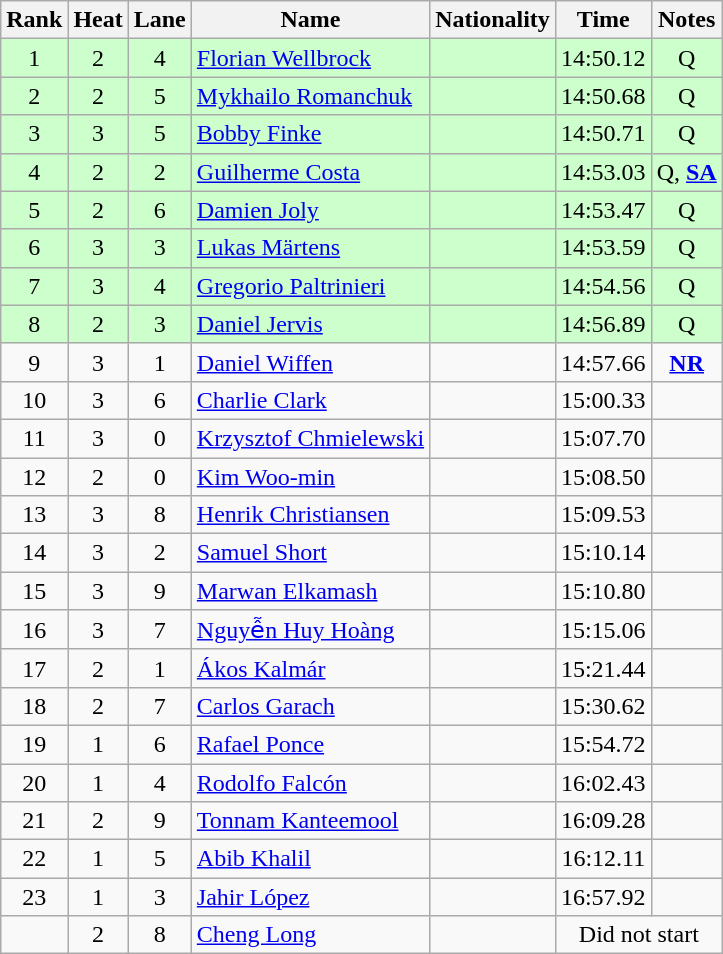<table class="wikitable sortable" style="text-align:center">
<tr>
<th>Rank</th>
<th>Heat</th>
<th>Lane</th>
<th>Name</th>
<th>Nationality</th>
<th>Time</th>
<th>Notes</th>
</tr>
<tr bgcolor=ccffcc>
<td>1</td>
<td>2</td>
<td>4</td>
<td align=left><a href='#'>Florian Wellbrock</a></td>
<td align=left></td>
<td>14:50.12</td>
<td>Q</td>
</tr>
<tr bgcolor=ccffcc>
<td>2</td>
<td>2</td>
<td>5</td>
<td align=left><a href='#'>Mykhailo Romanchuk</a></td>
<td align=left></td>
<td>14:50.68</td>
<td>Q</td>
</tr>
<tr bgcolor=ccffcc>
<td>3</td>
<td>3</td>
<td>5</td>
<td align=left><a href='#'>Bobby Finke</a></td>
<td align=left></td>
<td>14:50.71</td>
<td>Q</td>
</tr>
<tr bgcolor=ccffcc>
<td>4</td>
<td>2</td>
<td>2</td>
<td align=left><a href='#'>Guilherme Costa</a></td>
<td align=left></td>
<td>14:53.03</td>
<td>Q, <strong><a href='#'>SA</a></strong></td>
</tr>
<tr bgcolor=ccffcc>
<td>5</td>
<td>2</td>
<td>6</td>
<td align=left><a href='#'>Damien Joly</a></td>
<td align=left></td>
<td>14:53.47</td>
<td>Q</td>
</tr>
<tr bgcolor=ccffcc>
<td>6</td>
<td>3</td>
<td>3</td>
<td align=left><a href='#'>Lukas Märtens</a></td>
<td align=left></td>
<td>14:53.59</td>
<td>Q</td>
</tr>
<tr bgcolor=ccffcc>
<td>7</td>
<td>3</td>
<td>4</td>
<td align=left><a href='#'>Gregorio Paltrinieri</a></td>
<td align=left></td>
<td>14:54.56</td>
<td>Q</td>
</tr>
<tr bgcolor=ccffcc>
<td>8</td>
<td>2</td>
<td>3</td>
<td align=left><a href='#'>Daniel Jervis</a></td>
<td align=left></td>
<td>14:56.89</td>
<td>Q</td>
</tr>
<tr>
<td>9</td>
<td>3</td>
<td>1</td>
<td align=left><a href='#'>Daniel Wiffen</a></td>
<td align=left></td>
<td>14:57.66</td>
<td><strong><a href='#'>NR</a></strong></td>
</tr>
<tr>
<td>10</td>
<td>3</td>
<td>6</td>
<td align=left><a href='#'>Charlie Clark</a></td>
<td align=left></td>
<td>15:00.33</td>
<td></td>
</tr>
<tr>
<td>11</td>
<td>3</td>
<td>0</td>
<td align=left><a href='#'>Krzysztof Chmielewski</a></td>
<td align=left></td>
<td>15:07.70</td>
<td></td>
</tr>
<tr>
<td>12</td>
<td>2</td>
<td>0</td>
<td align=left><a href='#'>Kim Woo-min</a></td>
<td align=left></td>
<td>15:08.50</td>
<td></td>
</tr>
<tr>
<td>13</td>
<td>3</td>
<td>8</td>
<td align=left><a href='#'>Henrik Christiansen</a></td>
<td align=left></td>
<td>15:09.53</td>
<td></td>
</tr>
<tr>
<td>14</td>
<td>3</td>
<td>2</td>
<td align=left><a href='#'>Samuel Short</a></td>
<td align=left></td>
<td>15:10.14</td>
<td></td>
</tr>
<tr>
<td>15</td>
<td>3</td>
<td>9</td>
<td align=left><a href='#'>Marwan Elkamash</a></td>
<td align=left></td>
<td>15:10.80</td>
<td></td>
</tr>
<tr>
<td>16</td>
<td>3</td>
<td>7</td>
<td align=left><a href='#'>Nguyễn Huy Hoàng</a></td>
<td align=left></td>
<td>15:15.06</td>
<td></td>
</tr>
<tr>
<td>17</td>
<td>2</td>
<td>1</td>
<td align=left><a href='#'>Ákos Kalmár</a></td>
<td align=left></td>
<td>15:21.44</td>
<td></td>
</tr>
<tr>
<td>18</td>
<td>2</td>
<td>7</td>
<td align=left><a href='#'>Carlos Garach</a></td>
<td align=left></td>
<td>15:30.62</td>
<td></td>
</tr>
<tr>
<td>19</td>
<td>1</td>
<td>6</td>
<td align=left><a href='#'>Rafael Ponce</a></td>
<td align=left></td>
<td>15:54.72</td>
<td></td>
</tr>
<tr>
<td>20</td>
<td>1</td>
<td>4</td>
<td align=left><a href='#'>Rodolfo Falcón</a></td>
<td align=left></td>
<td>16:02.43</td>
<td></td>
</tr>
<tr>
<td>21</td>
<td>2</td>
<td>9</td>
<td align=left><a href='#'>Tonnam Kanteemool</a></td>
<td align=left></td>
<td>16:09.28</td>
<td></td>
</tr>
<tr>
<td>22</td>
<td>1</td>
<td>5</td>
<td align=left><a href='#'>Abib Khalil</a></td>
<td align=left></td>
<td>16:12.11</td>
<td></td>
</tr>
<tr>
<td>23</td>
<td>1</td>
<td>3</td>
<td align=left><a href='#'>Jahir López</a></td>
<td align=left></td>
<td>16:57.92</td>
<td></td>
</tr>
<tr>
<td></td>
<td>2</td>
<td>8</td>
<td align=left><a href='#'>Cheng Long</a></td>
<td align=left></td>
<td colspan=2>Did not start</td>
</tr>
</table>
